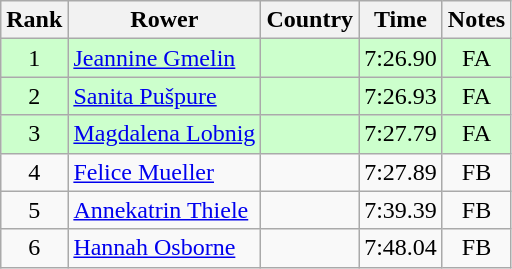<table class="wikitable" style="text-align:center">
<tr>
<th>Rank</th>
<th>Rower</th>
<th>Country</th>
<th>Time</th>
<th>Notes</th>
</tr>
<tr bgcolor=ccffcc>
<td>1</td>
<td align="left"><a href='#'>Jeannine Gmelin</a></td>
<td align="left"></td>
<td>7:26.90</td>
<td>FA</td>
</tr>
<tr bgcolor=ccffcc>
<td>2</td>
<td align="left"><a href='#'>Sanita Pušpure</a></td>
<td align="left"></td>
<td>7:26.93</td>
<td>FA</td>
</tr>
<tr bgcolor=ccffcc>
<td>3</td>
<td align="left"><a href='#'>Magdalena Lobnig</a></td>
<td align="left"></td>
<td>7:27.79</td>
<td>FA</td>
</tr>
<tr>
<td>4</td>
<td align="left"><a href='#'>Felice Mueller</a></td>
<td align="left"></td>
<td>7:27.89</td>
<td>FB</td>
</tr>
<tr>
<td>5</td>
<td align="left"><a href='#'>Annekatrin Thiele</a></td>
<td align="left"></td>
<td>7:39.39</td>
<td>FB</td>
</tr>
<tr>
<td>6</td>
<td align="left"><a href='#'>Hannah Osborne</a></td>
<td align="left"></td>
<td>7:48.04</td>
<td>FB</td>
</tr>
</table>
